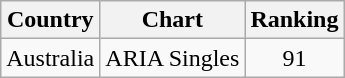<table class="wikitable">
<tr>
<th>Country</th>
<th>Chart</th>
<th>Ranking</th>
</tr>
<tr>
<td>Australia</td>
<td>ARIA Singles</td>
<td align=center>91</td>
</tr>
</table>
